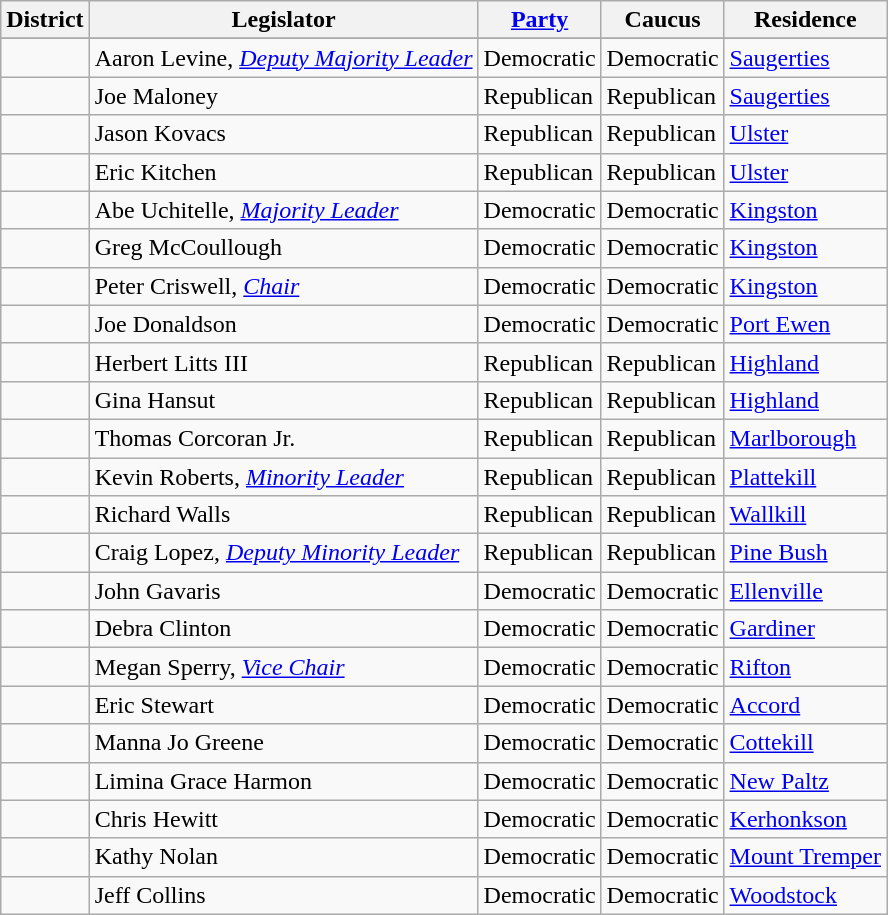<table class="wikitable">
<tr>
<th>District</th>
<th>Legislator</th>
<th><a href='#'>Party</a></th>
<th>Caucus</th>
<th>Residence</th>
</tr>
<tr>
</tr>
<tr>
<td></td>
<td>Aaron Levine, <em><a href='#'>Deputy Majority Leader</a></em></td>
<td>Democratic</td>
<td>Democratic</td>
<td><a href='#'>Saugerties</a></td>
</tr>
<tr>
<td></td>
<td>Joe Maloney</td>
<td>Republican</td>
<td>Republican</td>
<td><a href='#'>Saugerties</a></td>
</tr>
<tr>
<td></td>
<td>Jason Kovacs</td>
<td>Republican</td>
<td>Republican</td>
<td><a href='#'>Ulster</a></td>
</tr>
<tr>
<td></td>
<td>Eric Kitchen</td>
<td>Republican</td>
<td>Republican</td>
<td><a href='#'>Ulster</a></td>
</tr>
<tr>
<td></td>
<td>Abe Uchitelle, <em><a href='#'>Majority Leader</a></em></td>
<td>Democratic</td>
<td>Democratic</td>
<td><a href='#'>Kingston</a></td>
</tr>
<tr>
<td></td>
<td>Greg McCoullough</td>
<td>Democratic</td>
<td>Democratic</td>
<td><a href='#'>Kingston</a></td>
</tr>
<tr>
<td></td>
<td>Peter Criswell, <em><a href='#'>Chair</a></em></td>
<td>Democratic</td>
<td>Democratic</td>
<td><a href='#'>Kingston</a></td>
</tr>
<tr>
<td></td>
<td>Joe Donaldson</td>
<td>Democratic</td>
<td>Democratic</td>
<td><a href='#'>Port Ewen</a></td>
</tr>
<tr>
<td></td>
<td>Herbert Litts III</td>
<td>Republican</td>
<td>Republican</td>
<td><a href='#'>Highland</a></td>
</tr>
<tr>
<td></td>
<td>Gina Hansut</td>
<td>Republican</td>
<td>Republican</td>
<td><a href='#'>Highland</a></td>
</tr>
<tr>
<td></td>
<td>Thomas Corcoran Jr.</td>
<td>Republican</td>
<td>Republican</td>
<td><a href='#'>Marlborough</a></td>
</tr>
<tr>
<td></td>
<td>Kevin Roberts, <em><a href='#'>Minority Leader</a></em></td>
<td>Republican</td>
<td>Republican</td>
<td><a href='#'>Plattekill</a></td>
</tr>
<tr>
<td></td>
<td>Richard Walls</td>
<td>Republican</td>
<td>Republican</td>
<td><a href='#'>Wallkill</a></td>
</tr>
<tr>
<td></td>
<td>Craig Lopez, <em><a href='#'>Deputy Minority Leader</a></em></td>
<td>Republican</td>
<td>Republican</td>
<td><a href='#'>Pine Bush</a></td>
</tr>
<tr>
<td></td>
<td>John Gavaris</td>
<td>Democratic</td>
<td>Democratic</td>
<td><a href='#'>Ellenville</a></td>
</tr>
<tr>
<td></td>
<td>Debra Clinton</td>
<td>Democratic</td>
<td>Democratic</td>
<td><a href='#'>Gardiner</a></td>
</tr>
<tr>
<td></td>
<td>Megan Sperry, <em><a href='#'>Vice Chair</a></em></td>
<td>Democratic</td>
<td>Democratic</td>
<td><a href='#'>Rifton</a></td>
</tr>
<tr>
<td></td>
<td>Eric Stewart</td>
<td>Democratic</td>
<td>Democratic</td>
<td><a href='#'>Accord</a></td>
</tr>
<tr>
<td></td>
<td>Manna Jo Greene</td>
<td>Democratic</td>
<td>Democratic</td>
<td><a href='#'>Cottekill</a></td>
</tr>
<tr>
<td></td>
<td>Limina Grace Harmon</td>
<td>Democratic</td>
<td>Democratic</td>
<td><a href='#'>New Paltz</a></td>
</tr>
<tr>
<td></td>
<td>Chris Hewitt</td>
<td>Democratic</td>
<td>Democratic</td>
<td><a href='#'>Kerhonkson</a></td>
</tr>
<tr>
<td></td>
<td>Kathy Nolan</td>
<td>Democratic</td>
<td>Democratic</td>
<td><a href='#'>Mount Tremper</a></td>
</tr>
<tr>
<td></td>
<td>Jeff Collins</td>
<td>Democratic</td>
<td>Democratic</td>
<td><a href='#'>Woodstock</a></td>
</tr>
</table>
